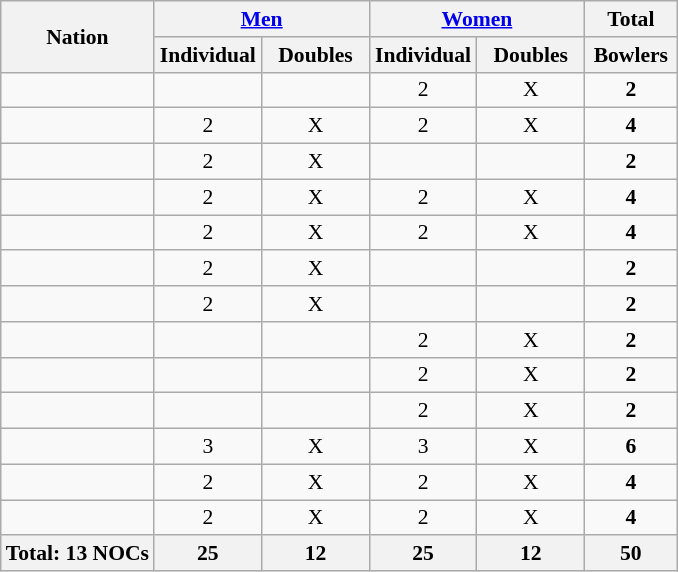<table class="wikitable" style="text-align:center; font-size:90%">
<tr>
<th rowspan="2" align="left">Nation</th>
<th colspan="2"><a href='#'>Men</a></th>
<th colspan="2"><a href='#'>Women</a></th>
<th>Total</th>
</tr>
<tr>
<th width=65>Individual</th>
<th width=65>Doubles</th>
<th width=65>Individual</th>
<th width=65>Doubles</th>
<th width=55>Bowlers</th>
</tr>
<tr>
<td align=left></td>
<td></td>
<td></td>
<td>2</td>
<td>X</td>
<td><strong>2</strong></td>
</tr>
<tr>
<td align=left></td>
<td>2</td>
<td>X</td>
<td>2</td>
<td>X</td>
<td><strong>4</strong></td>
</tr>
<tr>
<td align=left></td>
<td>2</td>
<td>X</td>
<td></td>
<td></td>
<td><strong>2</strong></td>
</tr>
<tr>
<td align=left></td>
<td>2</td>
<td>X</td>
<td>2</td>
<td>X</td>
<td><strong>4</strong></td>
</tr>
<tr>
<td align=left></td>
<td>2</td>
<td>X</td>
<td>2</td>
<td>X</td>
<td><strong>4</strong></td>
</tr>
<tr>
<td align=left></td>
<td>2</td>
<td>X</td>
<td></td>
<td></td>
<td><strong>2</strong></td>
</tr>
<tr>
<td align=left></td>
<td>2</td>
<td>X</td>
<td></td>
<td></td>
<td><strong>2</strong></td>
</tr>
<tr>
<td align=left></td>
<td></td>
<td></td>
<td>2</td>
<td>X</td>
<td><strong>2</strong></td>
</tr>
<tr>
<td align=left></td>
<td></td>
<td></td>
<td>2</td>
<td>X</td>
<td><strong>2</strong></td>
</tr>
<tr>
<td align=left></td>
<td></td>
<td></td>
<td>2</td>
<td>X</td>
<td><strong>2</strong></td>
</tr>
<tr>
<td align=left></td>
<td>3</td>
<td>X</td>
<td>3</td>
<td>X</td>
<td><strong>6</strong></td>
</tr>
<tr>
<td align=left></td>
<td>2</td>
<td>X</td>
<td>2</td>
<td>X</td>
<td><strong>4</strong></td>
</tr>
<tr>
<td align=left></td>
<td>2</td>
<td>X</td>
<td>2</td>
<td>X</td>
<td><strong>4</strong></td>
</tr>
<tr>
<th>Total: 13 NOCs</th>
<th>25</th>
<th>12</th>
<th>25</th>
<th>12</th>
<th>50</th>
</tr>
</table>
